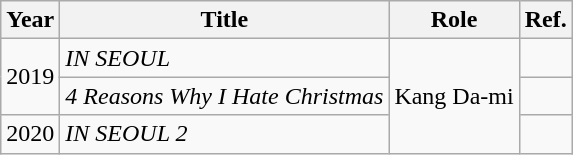<table class="wikitable">
<tr>
<th width="10">Year</th>
<th>Title</th>
<th>Role</th>
<th>Ref.</th>
</tr>
<tr>
<td rowspan="2">2019</td>
<td><em>IN SEOUL</em></td>
<td rowspan="3">Kang Da-mi</td>
<td></td>
</tr>
<tr>
<td><em>4 Reasons Why I Hate Christmas</em></td>
<td></td>
</tr>
<tr>
<td>2020</td>
<td><em>IN SEOUL 2</em></td>
<td></td>
</tr>
</table>
